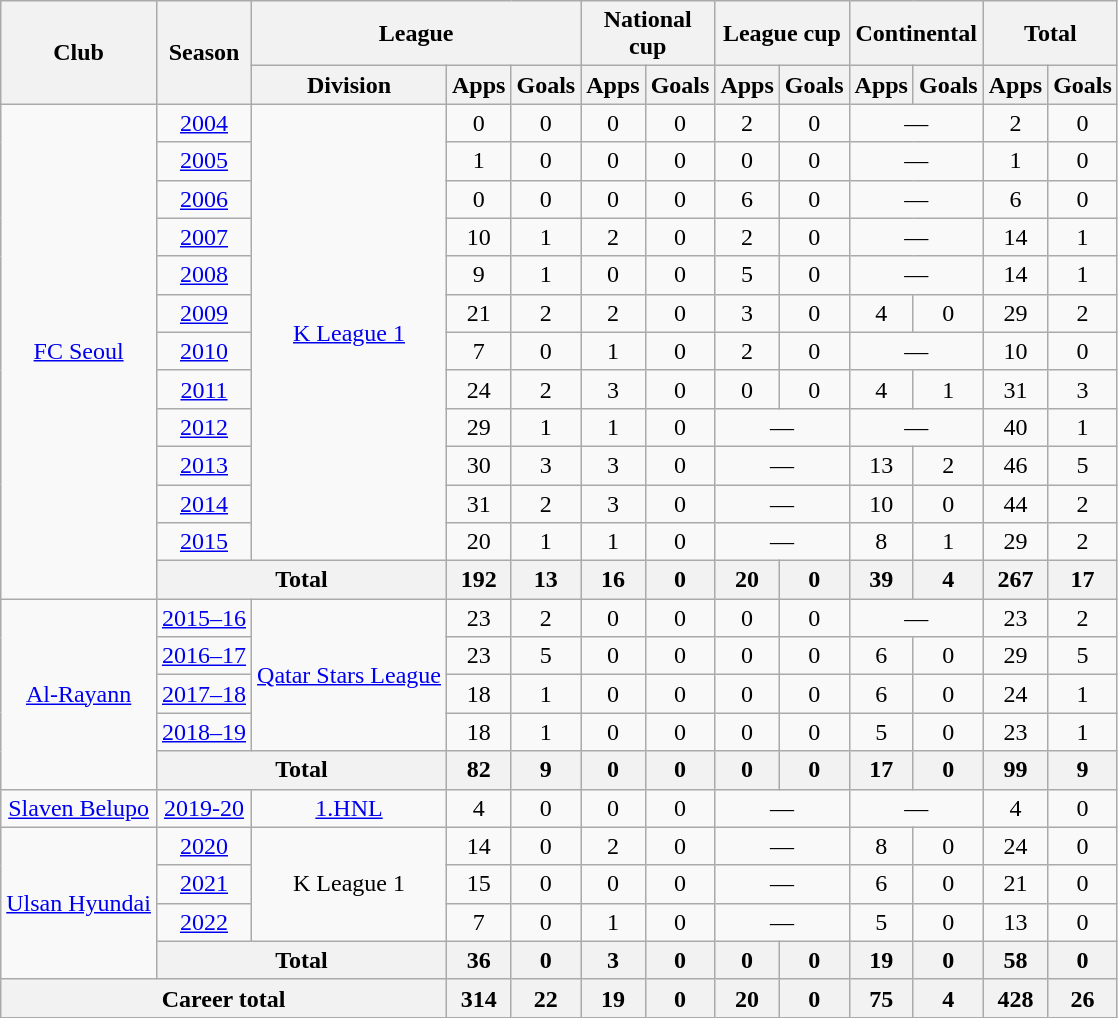<table class="wikitable" style="text-align:center">
<tr>
<th rowspan="2">Club</th>
<th rowspan="2">Season</th>
<th colspan="3">League</th>
<th colspan="2">National cup</th>
<th colspan="2">League cup</th>
<th colspan="2">Continental</th>
<th colspan="2">Total</th>
</tr>
<tr>
<th>Division</th>
<th width="10">Apps</th>
<th width="10">Goals</th>
<th width="10">Apps</th>
<th width="10">Goals</th>
<th width="10">Apps</th>
<th width="10">Goals</th>
<th width="10">Apps</th>
<th width="10">Goals</th>
<th width="10">Apps</th>
<th width="10">Goals</th>
</tr>
<tr>
<td rowspan="13"><a href='#'>FC Seoul</a></td>
<td><a href='#'>2004</a></td>
<td rowspan="12"><a href='#'>K League 1</a></td>
<td>0</td>
<td>0</td>
<td>0</td>
<td>0</td>
<td>2</td>
<td>0</td>
<td colspan="2">—</td>
<td>2</td>
<td>0</td>
</tr>
<tr>
<td><a href='#'>2005</a></td>
<td>1</td>
<td>0</td>
<td>0</td>
<td>0</td>
<td>0</td>
<td>0</td>
<td colspan="2">—</td>
<td>1</td>
<td>0</td>
</tr>
<tr>
<td><a href='#'>2006</a></td>
<td>0</td>
<td>0</td>
<td>0</td>
<td>0</td>
<td>6</td>
<td>0</td>
<td colspan="2">—</td>
<td>6</td>
<td>0</td>
</tr>
<tr>
<td><a href='#'>2007</a></td>
<td>10</td>
<td>1</td>
<td>2</td>
<td>0</td>
<td>2</td>
<td>0</td>
<td colspan="2">—</td>
<td>14</td>
<td>1</td>
</tr>
<tr>
<td><a href='#'>2008</a></td>
<td>9</td>
<td>1</td>
<td>0</td>
<td>0</td>
<td>5</td>
<td>0</td>
<td colspan="2">—</td>
<td>14</td>
<td>1</td>
</tr>
<tr>
<td><a href='#'>2009</a></td>
<td>21</td>
<td>2</td>
<td>2</td>
<td>0</td>
<td>3</td>
<td>0</td>
<td>4</td>
<td>0</td>
<td>29</td>
<td>2</td>
</tr>
<tr>
<td><a href='#'>2010</a></td>
<td>7</td>
<td>0</td>
<td>1</td>
<td>0</td>
<td>2</td>
<td>0</td>
<td colspan="2">—</td>
<td>10</td>
<td>0</td>
</tr>
<tr>
<td><a href='#'>2011</a></td>
<td>24</td>
<td>2</td>
<td>3</td>
<td>0</td>
<td>0</td>
<td>0</td>
<td>4</td>
<td>1</td>
<td>31</td>
<td>3</td>
</tr>
<tr>
<td><a href='#'>2012</a></td>
<td>29</td>
<td>1</td>
<td>1</td>
<td>0</td>
<td colspan="2">—</td>
<td colspan="2">—</td>
<td>40</td>
<td>1</td>
</tr>
<tr>
<td><a href='#'>2013</a></td>
<td>30</td>
<td>3</td>
<td>3</td>
<td>0</td>
<td colspan="2">—</td>
<td>13</td>
<td>2</td>
<td>46</td>
<td>5</td>
</tr>
<tr>
<td><a href='#'>2014</a></td>
<td>31</td>
<td>2</td>
<td>3</td>
<td>0</td>
<td colspan="2">—</td>
<td>10</td>
<td>0</td>
<td>44</td>
<td>2</td>
</tr>
<tr>
<td><a href='#'>2015</a></td>
<td>20</td>
<td>1</td>
<td>1</td>
<td>0</td>
<td colspan="2">—</td>
<td>8</td>
<td>1</td>
<td>29</td>
<td>2</td>
</tr>
<tr>
<th colspan="2">Total</th>
<th>192</th>
<th>13</th>
<th>16</th>
<th>0</th>
<th>20</th>
<th>0</th>
<th>39</th>
<th>4</th>
<th>267</th>
<th>17</th>
</tr>
<tr>
<td rowspan="5"><a href='#'>Al-Rayann</a></td>
<td><a href='#'>2015–16</a></td>
<td rowspan="4"><a href='#'>Qatar Stars League</a></td>
<td>23</td>
<td>2</td>
<td>0</td>
<td>0</td>
<td>0</td>
<td>0</td>
<td colspan="2">—</td>
<td>23</td>
<td>2</td>
</tr>
<tr>
<td><a href='#'>2016–17</a></td>
<td>23</td>
<td>5</td>
<td>0</td>
<td>0</td>
<td>0</td>
<td>0</td>
<td>6</td>
<td>0</td>
<td>29</td>
<td>5</td>
</tr>
<tr>
<td><a href='#'>2017–18</a></td>
<td>18</td>
<td>1</td>
<td>0</td>
<td>0</td>
<td>0</td>
<td>0</td>
<td>6</td>
<td>0</td>
<td>24</td>
<td>1</td>
</tr>
<tr>
<td><a href='#'>2018–19</a></td>
<td>18</td>
<td>1</td>
<td>0</td>
<td>0</td>
<td>0</td>
<td>0</td>
<td>5</td>
<td>0</td>
<td>23</td>
<td>1</td>
</tr>
<tr>
<th colspan="2">Total</th>
<th>82</th>
<th>9</th>
<th>0</th>
<th>0</th>
<th>0</th>
<th>0</th>
<th>17</th>
<th>0</th>
<th>99</th>
<th>9</th>
</tr>
<tr>
<td><a href='#'>Slaven Belupo</a></td>
<td><a href='#'>2019-20</a></td>
<td><a href='#'>1.HNL</a></td>
<td>4</td>
<td>0</td>
<td>0</td>
<td>0</td>
<td colspan="2">—</td>
<td colspan="2">—</td>
<td>4</td>
<td>0</td>
</tr>
<tr>
<td rowspan="4"><a href='#'>Ulsan Hyundai</a></td>
<td><a href='#'>2020</a></td>
<td rowspan="3">K League 1</td>
<td>14</td>
<td>0</td>
<td>2</td>
<td>0</td>
<td colspan="2">—</td>
<td>8</td>
<td>0</td>
<td>24</td>
<td>0</td>
</tr>
<tr>
<td><a href='#'>2021</a></td>
<td>15</td>
<td>0</td>
<td>0</td>
<td>0</td>
<td colspan="2">—</td>
<td>6</td>
<td>0</td>
<td>21</td>
<td>0</td>
</tr>
<tr>
<td><a href='#'>2022</a></td>
<td>7</td>
<td>0</td>
<td>1</td>
<td>0</td>
<td colspan="2">—</td>
<td>5</td>
<td>0</td>
<td>13</td>
<td>0</td>
</tr>
<tr>
<th colspan="2">Total</th>
<th>36</th>
<th>0</th>
<th>3</th>
<th>0</th>
<th>0</th>
<th>0</th>
<th>19</th>
<th>0</th>
<th>58</th>
<th>0</th>
</tr>
<tr>
<th colspan="3">Career total</th>
<th>314</th>
<th>22</th>
<th>19</th>
<th>0</th>
<th>20</th>
<th>0</th>
<th>75</th>
<th>4</th>
<th>428</th>
<th>26</th>
</tr>
</table>
